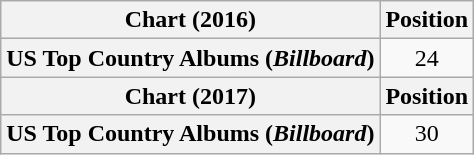<table class="wikitable plainrowheaders" style="text-align:center">
<tr>
<th scope="col">Chart (2016)</th>
<th scope="col">Position</th>
</tr>
<tr>
<th scope="row">US Top Country Albums (<em>Billboard</em>)</th>
<td>24</td>
</tr>
<tr>
<th scope="col">Chart (2017)</th>
<th scope="col">Position</th>
</tr>
<tr>
<th scope="row">US Top Country Albums (<em>Billboard</em>)</th>
<td>30</td>
</tr>
</table>
